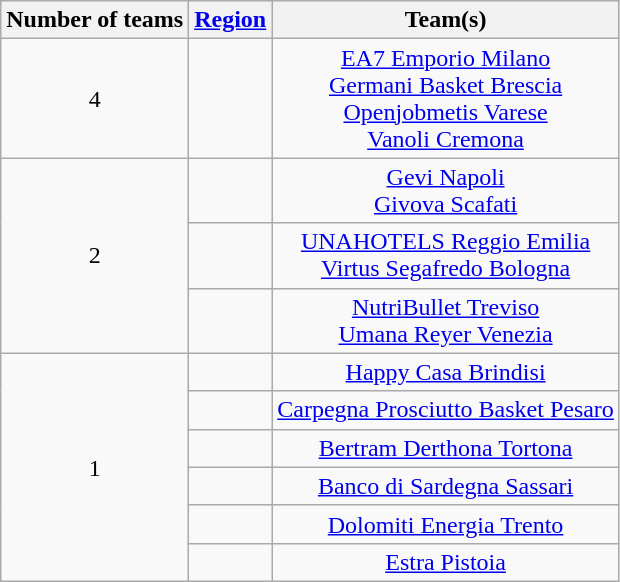<table class="wikitable" style="text-align:center">
<tr>
<th>Number of teams</th>
<th><a href='#'>Region</a></th>
<th>Team(s)</th>
</tr>
<tr>
<td>4</td>
<td style="text-align:left"></td>
<td><a href='#'>EA7 Emporio Milano</a><br><a href='#'>Germani Basket Brescia</a><br><a href='#'>Openjobmetis Varese</a><br><a href='#'>Vanoli Cremona</a></td>
</tr>
<tr>
<td rowspan="3">2</td>
<td style="text-align:left"></td>
<td><a href='#'>Gevi Napoli</a><br><a href='#'>Givova Scafati</a></td>
</tr>
<tr>
<td style="text-align:left"></td>
<td><a href='#'>UNAHOTELS Reggio Emilia</a><br><a href='#'>Virtus Segafredo Bologna</a></td>
</tr>
<tr>
<td style="text-align:left"></td>
<td><a href='#'>NutriBullet Treviso</a><br><a href='#'>Umana Reyer Venezia</a></td>
</tr>
<tr>
<td rowspan="6">1</td>
<td style="text-align:left"></td>
<td><a href='#'>Happy Casa Brindisi</a></td>
</tr>
<tr>
<td style="text-align:left"></td>
<td><a href='#'>Carpegna Prosciutto Basket Pesaro</a></td>
</tr>
<tr>
<td style="text-align:left"></td>
<td><a href='#'>Bertram Derthona Tortona</a></td>
</tr>
<tr>
<td style="text-align:left"></td>
<td><a href='#'>Banco di Sardegna Sassari</a></td>
</tr>
<tr>
<td style="text-align:left"></td>
<td><a href='#'>Dolomiti Energia Trento</a></td>
</tr>
<tr>
<td style="text-align:left"></td>
<td><a href='#'>Estra Pistoia</a></td>
</tr>
</table>
